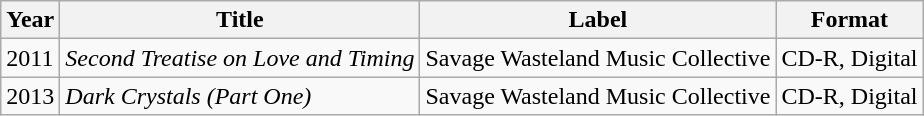<table class="wikitable">
<tr>
<th>Year</th>
<th>Title</th>
<th>Label</th>
<th>Format</th>
</tr>
<tr>
<td>2011</td>
<td><em>Second Treatise on Love and Timing</em></td>
<td>Savage Wasteland Music Collective</td>
<td>CD-R, Digital</td>
</tr>
<tr>
<td>2013</td>
<td><em>Dark Crystals (Part One)</em></td>
<td>Savage Wasteland Music Collective</td>
<td>CD-R, Digital</td>
</tr>
</table>
